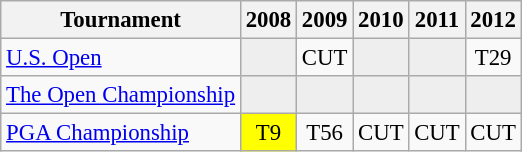<table class="wikitable" style="font-size:95%;text-align:center;">
<tr>
<th>Tournament</th>
<th>2008</th>
<th>2009</th>
<th>2010</th>
<th>2011</th>
<th>2012</th>
</tr>
<tr>
<td align=left><a href='#'>U.S. Open</a></td>
<td style="background:#eeeeee;"></td>
<td>CUT</td>
<td style="background:#eeeeee;"></td>
<td style="background:#eeeeee;"></td>
<td>T29</td>
</tr>
<tr>
<td align=left><a href='#'>The Open Championship</a></td>
<td style="background:#eeeeee;"></td>
<td style="background:#eeeeee;"></td>
<td style="background:#eeeeee;"></td>
<td style="background:#eeeeee;"></td>
<td style="background:#eeeeee;"></td>
</tr>
<tr>
<td align=left><a href='#'>PGA Championship</a></td>
<td style="background:yellow;">T9</td>
<td>T56</td>
<td>CUT</td>
<td>CUT</td>
<td>CUT</td>
</tr>
</table>
